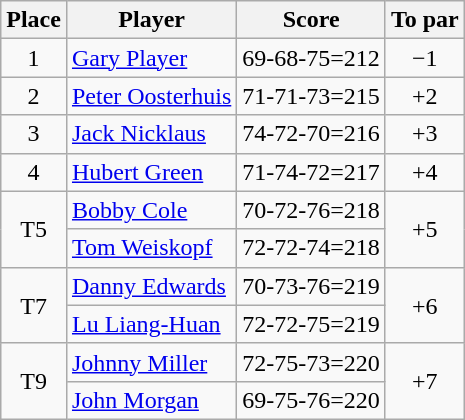<table class="wikitable">
<tr>
<th>Place</th>
<th>Player</th>
<th>Score</th>
<th>To par</th>
</tr>
<tr>
<td align=center>1</td>
<td> <a href='#'>Gary Player</a></td>
<td align=center>69-68-75=212</td>
<td align=center>−1</td>
</tr>
<tr>
<td align=center>2</td>
<td> <a href='#'>Peter Oosterhuis</a></td>
<td align=center>71-71-73=215</td>
<td align=center>+2</td>
</tr>
<tr>
<td align=center>3</td>
<td> <a href='#'>Jack Nicklaus</a></td>
<td align=center>74-72-70=216</td>
<td align=center>+3</td>
</tr>
<tr>
<td align=center>4</td>
<td> <a href='#'>Hubert Green</a></td>
<td align=center>71-74-72=217</td>
<td align=center>+4</td>
</tr>
<tr>
<td rowspan="2" align=center>T5</td>
<td> <a href='#'>Bobby Cole</a></td>
<td align=center>70-72-76=218</td>
<td rowspan="2" align=center>+5</td>
</tr>
<tr>
<td> <a href='#'>Tom Weiskopf</a></td>
<td align=center>72-72-74=218</td>
</tr>
<tr>
<td rowspan="2" align=center>T7</td>
<td> <a href='#'>Danny Edwards</a></td>
<td align=center>70-73-76=219</td>
<td rowspan="2" align=center>+6</td>
</tr>
<tr>
<td> <a href='#'>Lu Liang-Huan</a></td>
<td align=center>72-72-75=219</td>
</tr>
<tr>
<td rowspan="2" align=center>T9</td>
<td> <a href='#'>Johnny Miller</a></td>
<td align=center>72-75-73=220</td>
<td rowspan="2" align=center>+7</td>
</tr>
<tr>
<td> <a href='#'>John Morgan</a></td>
<td align=center>69-75-76=220</td>
</tr>
</table>
